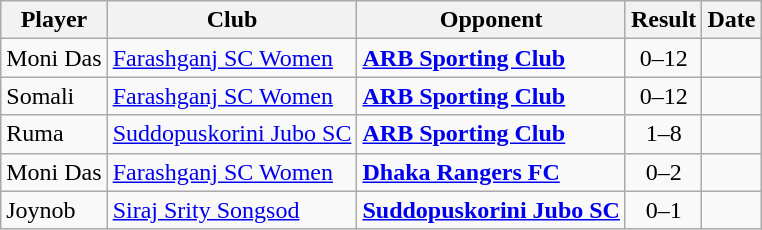<table class="wikitable">
<tr>
<th>Player</th>
<th>Club</th>
<th>Opponent</th>
<th style="text-align:center">Result</th>
<th>Date</th>
</tr>
<tr>
<td> Moni Das</td>
<td><a href='#'>Farashganj SC Women</a></td>
<td><strong><a href='#'>ARB Sporting Club</a></strong></td>
<td align="center">0–12</td>
<td></td>
</tr>
<tr>
<td> Somali</td>
<td><a href='#'>Farashganj SC Women</a></td>
<td><strong><a href='#'>ARB Sporting Club</a></strong></td>
<td align="center">0–12</td>
<td></td>
</tr>
<tr>
<td> Ruma</td>
<td><a href='#'>Suddopuskorini Jubo SC</a></td>
<td><strong><a href='#'>ARB Sporting Club</a></strong></td>
<td style="text-align:center;">1–8</td>
<td></td>
</tr>
<tr>
<td> Moni Das</td>
<td><a href='#'>Farashganj SC Women</a></td>
<td><strong><a href='#'>Dhaka Rangers FC</a></strong></td>
<td align="center">0–2</td>
<td></td>
</tr>
<tr>
<td> Joynob</td>
<td><a href='#'>Siraj Srity Songsod</a></td>
<td><strong><a href='#'>Suddopuskorini Jubo SC</a></strong></td>
<td style="text-align:center;">0–1</td>
<td></td>
</tr>
</table>
